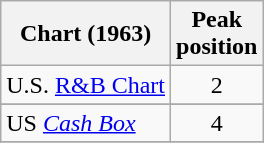<table class="wikitable">
<tr>
<th align="left">Chart (1963)</th>
<th align="center">Peak<br>position</th>
</tr>
<tr>
<td align="left">U.S. <a href='#'>R&B Chart</a></td>
<td align="center">2</td>
</tr>
<tr>
</tr>
<tr>
<td align="left">US <a href='#'><em>Cash Box</em></a></td>
<td align="center">4</td>
</tr>
<tr>
</tr>
</table>
